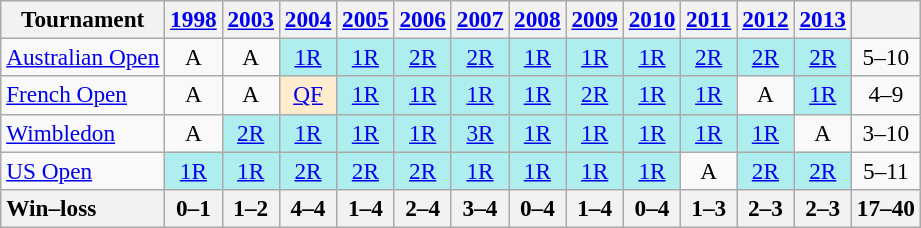<table class=wikitable style=text-align:center;font-size:97%>
<tr>
<th>Tournament</th>
<th><a href='#'>1998</a></th>
<th><a href='#'>2003</a></th>
<th><a href='#'>2004</a></th>
<th><a href='#'>2005</a></th>
<th><a href='#'>2006</a></th>
<th><a href='#'>2007</a></th>
<th><a href='#'>2008</a></th>
<th><a href='#'>2009</a></th>
<th><a href='#'>2010</a></th>
<th><a href='#'>2011</a></th>
<th><a href='#'>2012</a></th>
<th><a href='#'>2013</a></th>
<th></th>
</tr>
<tr>
<td align=left><a href='#'>Australian Open</a></td>
<td>A</td>
<td>A</td>
<td bgcolor=afeeee><a href='#'>1R</a></td>
<td bgcolor=afeeee><a href='#'>1R</a></td>
<td bgcolor=afeeee><a href='#'>2R</a></td>
<td bgcolor=afeeee><a href='#'>2R</a></td>
<td bgcolor=afeeee><a href='#'>1R</a></td>
<td bgcolor=afeeee><a href='#'>1R</a></td>
<td bgcolor=afeeee><a href='#'>1R</a></td>
<td bgcolor=afeeee><a href='#'>2R</a></td>
<td bgcolor=afeeee><a href='#'>2R</a></td>
<td bgcolor=afeeee><a href='#'>2R</a></td>
<td>5–10</td>
</tr>
<tr>
<td align=left><a href='#'>French Open</a></td>
<td>A</td>
<td>A</td>
<td bgcolor=ffebcd><a href='#'>QF</a></td>
<td bgcolor=afeeee><a href='#'>1R</a></td>
<td bgcolor=afeeee><a href='#'>1R</a></td>
<td bgcolor=afeeee><a href='#'>1R</a></td>
<td bgcolor=afeeee><a href='#'>1R</a></td>
<td bgcolor=afeeee><a href='#'>2R</a></td>
<td bgcolor=afeeee><a href='#'>1R</a></td>
<td bgcolor=afeeee><a href='#'>1R</a></td>
<td>A</td>
<td bgcolor=afeeee><a href='#'>1R</a></td>
<td>4–9</td>
</tr>
<tr>
<td align=left><a href='#'>Wimbledon</a></td>
<td>A</td>
<td bgcolor=afeeee><a href='#'>2R</a></td>
<td bgcolor=afeeee><a href='#'>1R</a></td>
<td bgcolor=afeeee><a href='#'>1R</a></td>
<td bgcolor=afeeee><a href='#'>1R</a></td>
<td bgcolor=afeeee><a href='#'>3R</a></td>
<td bgcolor=afeeee><a href='#'>1R</a></td>
<td bgcolor=afeeee><a href='#'>1R</a></td>
<td bgcolor=afeeee><a href='#'>1R</a></td>
<td bgcolor=afeeee><a href='#'>1R</a></td>
<td bgcolor=afeeee><a href='#'>1R</a></td>
<td>A</td>
<td>3–10</td>
</tr>
<tr>
<td align=left><a href='#'>US Open</a></td>
<td bgcolor=afeeee><a href='#'>1R</a></td>
<td bgcolor=afeeee><a href='#'>1R</a></td>
<td bgcolor=afeeee><a href='#'>2R</a></td>
<td bgcolor=afeeee><a href='#'>2R</a></td>
<td bgcolor=afeeee><a href='#'>2R</a></td>
<td bgcolor=afeeee><a href='#'>1R</a></td>
<td bgcolor=afeeee><a href='#'>1R</a></td>
<td bgcolor=afeeee><a href='#'>1R</a></td>
<td bgcolor=afeeee><a href='#'>1R</a></td>
<td>A</td>
<td bgcolor=afeeee><a href='#'>2R</a></td>
<td bgcolor=afeeee><a href='#'>2R</a></td>
<td>5–11</td>
</tr>
<tr>
<th style=text-align:left>Win–loss</th>
<th>0–1</th>
<th>1–2</th>
<th>4–4</th>
<th>1–4</th>
<th>2–4</th>
<th>3–4</th>
<th>0–4</th>
<th>1–4</th>
<th>0–4</th>
<th>1–3</th>
<th>2–3</th>
<th>2–3</th>
<th>17–40</th>
</tr>
</table>
